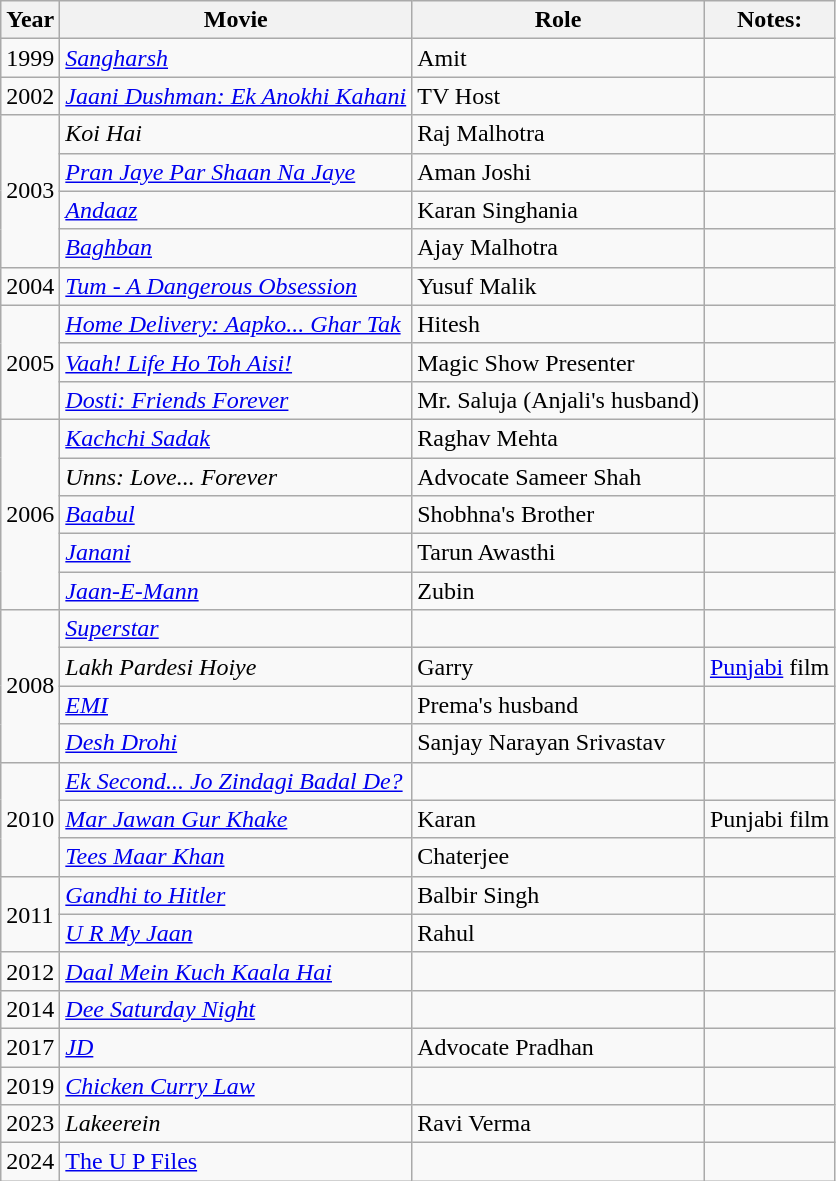<table class="wikitable">
<tr>
<th>Year</th>
<th>Movie</th>
<th>Role</th>
<th>Notes:</th>
</tr>
<tr>
<td>1999</td>
<td><em><a href='#'>Sangharsh</a></em></td>
<td>Amit</td>
<td></td>
</tr>
<tr>
<td>2002</td>
<td><em><a href='#'>Jaani Dushman: Ek Anokhi Kahani</a></em></td>
<td>TV Host</td>
<td></td>
</tr>
<tr>
<td rowspan="4">2003</td>
<td><em>Koi Hai</em></td>
<td>Raj Malhotra</td>
<td></td>
</tr>
<tr>
<td><em><a href='#'>Pran Jaye Par Shaan Na Jaye</a></em></td>
<td>Aman Joshi</td>
<td></td>
</tr>
<tr>
<td><em><a href='#'>Andaaz</a></em></td>
<td>Karan Singhania</td>
<td></td>
</tr>
<tr>
<td><em><a href='#'>Baghban</a></em></td>
<td>Ajay Malhotra</td>
<td></td>
</tr>
<tr>
<td>2004</td>
<td><em><a href='#'>Tum - A Dangerous Obsession</a></em></td>
<td>Yusuf Malik</td>
<td></td>
</tr>
<tr>
<td rowspan="3">2005</td>
<td><em><a href='#'>Home Delivery: Aapko... Ghar Tak</a></em></td>
<td>Hitesh</td>
<td></td>
</tr>
<tr>
<td><em><a href='#'>Vaah! Life Ho Toh Aisi!</a></em></td>
<td>Magic Show Presenter</td>
<td></td>
</tr>
<tr>
<td><em><a href='#'>Dosti: Friends Forever</a></em></td>
<td>Mr. Saluja (Anjali's husband)</td>
<td></td>
</tr>
<tr>
<td rowspan="5">2006</td>
<td><em><a href='#'>Kachchi Sadak</a></em></td>
<td>Raghav Mehta</td>
<td></td>
</tr>
<tr>
<td><em>Unns: Love... Forever</em></td>
<td>Advocate Sameer Shah</td>
<td></td>
</tr>
<tr>
<td><em><a href='#'>Baabul</a></em></td>
<td>Shobhna's Brother</td>
<td></td>
</tr>
<tr>
<td><em><a href='#'>Janani</a></em></td>
<td>Tarun Awasthi</td>
<td></td>
</tr>
<tr>
<td><em><a href='#'>Jaan-E-Mann</a></em></td>
<td>Zubin</td>
<td></td>
</tr>
<tr>
<td rowspan="4">2008</td>
<td><em><a href='#'>Superstar</a></em></td>
<td></td>
<td></td>
</tr>
<tr>
<td><em>Lakh Pardesi Hoiye</em></td>
<td>Garry</td>
<td><a href='#'>Punjabi</a> film</td>
</tr>
<tr>
<td><em><a href='#'>EMI</a></em></td>
<td>Prema's husband</td>
<td></td>
</tr>
<tr>
<td><em><a href='#'>Desh Drohi</a></em></td>
<td>Sanjay Narayan Srivastav</td>
<td></td>
</tr>
<tr>
<td rowspan="3">2010</td>
<td><em><a href='#'>Ek Second... Jo Zindagi Badal De?</a></em></td>
<td></td>
<td></td>
</tr>
<tr>
<td><em><a href='#'>Mar Jawan Gur Khake</a></em></td>
<td>Karan</td>
<td>Punjabi film</td>
</tr>
<tr>
<td><em><a href='#'>Tees Maar Khan</a></em></td>
<td>Chaterjee</td>
<td></td>
</tr>
<tr>
<td rowspan="2">2011</td>
<td><em><a href='#'>Gandhi to Hitler</a></em></td>
<td>Balbir Singh</td>
<td></td>
</tr>
<tr>
<td><em><a href='#'>U R My Jaan</a></em></td>
<td>Rahul</td>
<td></td>
</tr>
<tr>
<td>2012</td>
<td><em><a href='#'>Daal Mein Kuch Kaala Hai</a></em></td>
<td></td>
<td></td>
</tr>
<tr>
<td>2014</td>
<td><em><a href='#'>Dee Saturday Night</a></em></td>
<td></td>
<td></td>
</tr>
<tr>
<td>2017</td>
<td><em><a href='#'>JD</a></em></td>
<td>Advocate Pradhan</td>
<td></td>
</tr>
<tr>
<td>2019</td>
<td><em><a href='#'>Chicken Curry Law</a></em></td>
<td></td>
<td></td>
</tr>
<tr>
<td>2023</td>
<td><em>Lakeerein</em></td>
<td>Ravi Verma</td>
<td></td>
</tr>
<tr>
<td>2024</td>
<td><a href='#'>The U P Files</a></td>
<td></td>
<td></td>
</tr>
</table>
